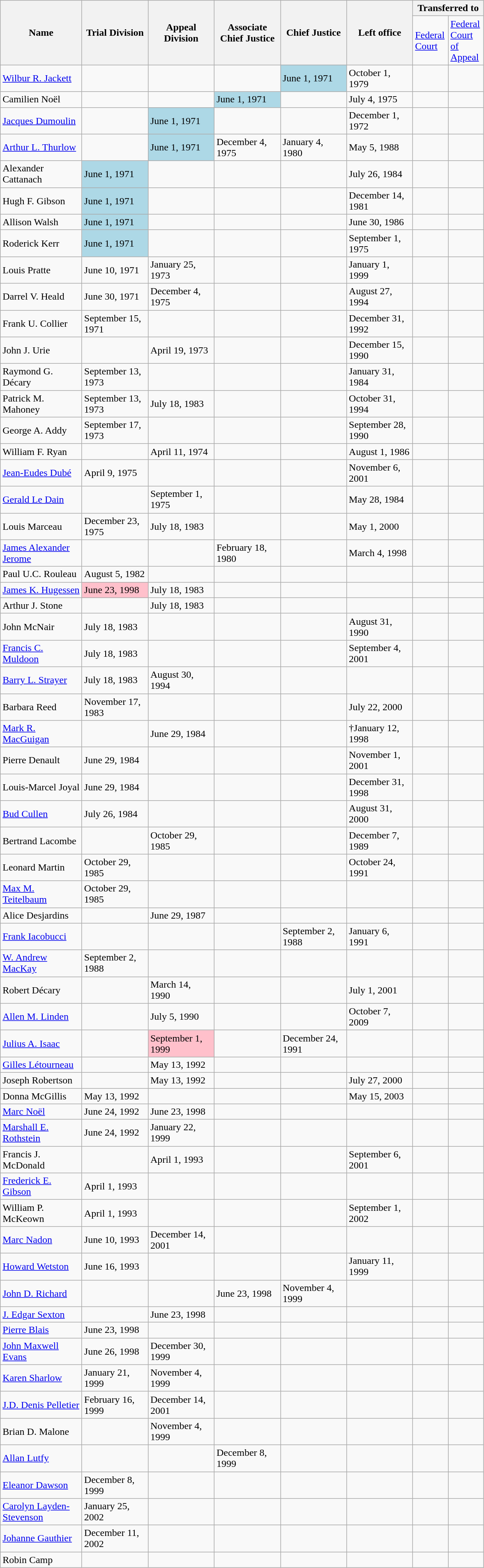<table class="wikitable">
<tr>
<th width = 125 rowspan = 2>Name</th>
<th width = 100 rowspan = 2>Trial Division</th>
<th width = 100 rowspan = 2>Appeal Division</th>
<th width = 100 rowspan = 2>Associate Chief Justice</th>
<th width = 100 rowspan = 2>Chief Justice</th>
<th width = 100 rowspan = 2>Left office</th>
<th colspan = 2>Transferred to</th>
</tr>
<tr>
<td width = 50><a href='#'>Federal Court</a></td>
<td width = 50><a href='#'>Federal Court of Appeal</a></td>
</tr>
<tr>
<td><a href='#'>Wilbur R. Jackett</a></td>
<td></td>
<td></td>
<td></td>
<td style="background:lightblue;">June 1, 1971</td>
<td>October 1, 1979</td>
<td></td>
<td></td>
</tr>
<tr>
<td>Camilien Noël</td>
<td></td>
<td></td>
<td style="background:lightblue;">June 1, 1971</td>
<td></td>
<td>July 4, 1975</td>
<td></td>
<td></td>
</tr>
<tr>
<td><a href='#'>Jacques Dumoulin</a></td>
<td></td>
<td style="background:lightblue;">June 1, 1971</td>
<td></td>
<td></td>
<td>December 1, 1972</td>
<td></td>
<td></td>
</tr>
<tr>
<td><a href='#'>Arthur L. Thurlow</a></td>
<td></td>
<td style="background:lightblue;">June 1, 1971</td>
<td>December 4, 1975</td>
<td>January 4, 1980</td>
<td>May 5, 1988</td>
<td></td>
<td></td>
</tr>
<tr>
<td>Alexander Cattanach</td>
<td style="background:lightblue;">June 1, 1971</td>
<td></td>
<td></td>
<td></td>
<td>July 26, 1984</td>
<td></td>
<td></td>
</tr>
<tr>
<td>Hugh F. Gibson</td>
<td style="background:lightblue;">June 1, 1971</td>
<td></td>
<td></td>
<td></td>
<td>December 14, 1981</td>
<td></td>
<td></td>
</tr>
<tr>
<td>Allison Walsh</td>
<td style="background:lightblue;">June 1, 1971</td>
<td></td>
<td></td>
<td></td>
<td>June 30, 1986</td>
<td></td>
<td></td>
</tr>
<tr>
<td>Roderick Kerr</td>
<td style="background:lightblue;">June 1, 1971</td>
<td></td>
<td></td>
<td></td>
<td>September 1, 1975</td>
<td></td>
<td></td>
</tr>
<tr>
<td>Louis Pratte</td>
<td>June 10, 1971</td>
<td>January 25, 1973</td>
<td></td>
<td></td>
<td>January 1, 1999</td>
<td></td>
<td></td>
</tr>
<tr>
<td>Darrel V. Heald</td>
<td>June 30, 1971</td>
<td>December 4, 1975</td>
<td></td>
<td></td>
<td>August 27, 1994</td>
<td></td>
<td></td>
</tr>
<tr>
<td>Frank U. Collier</td>
<td>September 15, 1971</td>
<td></td>
<td></td>
<td></td>
<td>December 31, 1992</td>
<td></td>
<td></td>
</tr>
<tr>
<td>John J. Urie</td>
<td></td>
<td>April 19, 1973</td>
<td></td>
<td></td>
<td>December 15, 1990</td>
<td></td>
<td></td>
</tr>
<tr>
<td>Raymond G. Décary</td>
<td>September 13, 1973</td>
<td></td>
<td></td>
<td></td>
<td>January 31, 1984</td>
<td></td>
<td></td>
</tr>
<tr>
<td>Patrick M. Mahoney</td>
<td>September 13, 1973</td>
<td>July 18, 1983</td>
<td></td>
<td></td>
<td>October 31, 1994</td>
<td></td>
<td></td>
</tr>
<tr>
<td>George A. Addy</td>
<td>September 17, 1973</td>
<td></td>
<td></td>
<td></td>
<td>September 28, 1990</td>
<td></td>
<td></td>
</tr>
<tr>
<td>William F. Ryan</td>
<td></td>
<td>April 11, 1974</td>
<td></td>
<td></td>
<td>August 1, 1986</td>
<td></td>
<td></td>
</tr>
<tr>
<td><a href='#'>Jean-Eudes Dubé</a></td>
<td>April 9, 1975</td>
<td></td>
<td></td>
<td></td>
<td>November 6, 2001</td>
<td></td>
<td></td>
</tr>
<tr>
<td><a href='#'>Gerald Le Dain</a></td>
<td></td>
<td>September 1, 1975</td>
<td></td>
<td></td>
<td>May 28, 1984</td>
<td></td>
<td></td>
</tr>
<tr>
<td>Louis Marceau</td>
<td>December 23, 1975</td>
<td>July 18, 1983</td>
<td></td>
<td></td>
<td>May 1, 2000</td>
<td></td>
<td></td>
</tr>
<tr>
<td><a href='#'>James Alexander Jerome</a></td>
<td></td>
<td></td>
<td>February 18, 1980</td>
<td></td>
<td>March 4, 1998</td>
<td></td>
<td></td>
</tr>
<tr>
<td>Paul U.C. Rouleau</td>
<td>August 5, 1982</td>
<td></td>
<td></td>
<td></td>
<td></td>
<td></td>
<td></td>
</tr>
<tr>
<td><a href='#'>James K. Hugessen</a></td>
<td style="background:pink;">June 23, 1998</td>
<td>July 18, 1983</td>
<td></td>
<td></td>
<td></td>
<td></td>
<td></td>
</tr>
<tr>
<td>Arthur J. Stone</td>
<td></td>
<td>July 18, 1983</td>
<td></td>
<td></td>
<td></td>
<td></td>
<td></td>
</tr>
<tr>
<td>John McNair</td>
<td>July 18, 1983</td>
<td></td>
<td></td>
<td></td>
<td>August 31, 1990</td>
<td></td>
<td></td>
</tr>
<tr>
<td><a href='#'>Francis C. Muldoon</a></td>
<td>July 18, 1983</td>
<td></td>
<td></td>
<td></td>
<td>September 4, 2001</td>
<td></td>
<td></td>
</tr>
<tr>
<td><a href='#'>Barry L. Strayer</a></td>
<td>July 18, 1983</td>
<td>August 30, 1994</td>
<td></td>
<td></td>
<td></td>
<td></td>
<td></td>
</tr>
<tr>
<td>Barbara Reed</td>
<td>November 17, 1983</td>
<td></td>
<td></td>
<td></td>
<td>July 22, 2000</td>
<td></td>
<td></td>
</tr>
<tr>
<td><a href='#'>Mark R. MacGuigan</a></td>
<td></td>
<td>June 29, 1984</td>
<td></td>
<td></td>
<td>†January 12, 1998</td>
<td></td>
<td></td>
</tr>
<tr>
<td>Pierre Denault</td>
<td>June 29, 1984</td>
<td></td>
<td></td>
<td></td>
<td>November 1, 2001</td>
<td></td>
<td></td>
</tr>
<tr>
<td>Louis-Marcel Joyal</td>
<td>June 29, 1984</td>
<td></td>
<td></td>
<td></td>
<td>December 31, 1998</td>
<td></td>
<td></td>
</tr>
<tr>
<td><a href='#'>Bud Cullen</a></td>
<td>July 26, 1984</td>
<td></td>
<td></td>
<td></td>
<td>August 31, 2000</td>
<td></td>
<td></td>
</tr>
<tr>
<td>Bertrand Lacombe</td>
<td></td>
<td>October 29, 1985</td>
<td></td>
<td></td>
<td>December 7, 1989</td>
<td></td>
<td></td>
</tr>
<tr>
<td>Leonard Martin</td>
<td>October 29, 1985</td>
<td></td>
<td></td>
<td></td>
<td>October 24, 1991</td>
<td></td>
<td></td>
</tr>
<tr>
<td><a href='#'>Max M. Teitelbaum</a></td>
<td>October 29, 1985</td>
<td></td>
<td></td>
<td></td>
<td></td>
<td></td>
<td></td>
</tr>
<tr>
<td>Alice Desjardins</td>
<td></td>
<td>June 29, 1987</td>
<td></td>
<td></td>
<td></td>
<td></td>
<td></td>
</tr>
<tr>
<td><a href='#'>Frank Iacobucci</a></td>
<td></td>
<td></td>
<td></td>
<td>September 2, 1988</td>
<td>January 6, 1991</td>
<td></td>
<td></td>
</tr>
<tr>
<td><a href='#'>W. Andrew MacKay</a></td>
<td>September 2, 1988</td>
<td></td>
<td></td>
<td></td>
<td></td>
<td></td>
<td></td>
</tr>
<tr>
<td>Robert Décary</td>
<td></td>
<td>March 14, 1990</td>
<td></td>
<td></td>
<td>July 1, 2001</td>
<td></td>
<td></td>
</tr>
<tr>
<td><a href='#'>Allen M. Linden</a></td>
<td></td>
<td>July 5, 1990</td>
<td></td>
<td></td>
<td>October 7, 2009</td>
<td></td>
<td></td>
</tr>
<tr>
<td><a href='#'>Julius A. Isaac</a></td>
<td></td>
<td style="background:pink;">September 1, 1999</td>
<td></td>
<td>December 24, 1991</td>
<td></td>
<td></td>
<td></td>
</tr>
<tr>
<td><a href='#'>Gilles Létourneau</a></td>
<td></td>
<td>May 13, 1992</td>
<td></td>
<td></td>
<td></td>
<td></td>
<td></td>
</tr>
<tr>
<td>Joseph Robertson</td>
<td></td>
<td>May 13, 1992</td>
<td></td>
<td></td>
<td>July 27, 2000</td>
<td></td>
<td></td>
</tr>
<tr>
<td>Donna McGillis</td>
<td>May 13, 1992</td>
<td></td>
<td></td>
<td></td>
<td>May 15, 2003</td>
<td></td>
<td></td>
</tr>
<tr>
<td><a href='#'>Marc Noël</a></td>
<td>June 24, 1992</td>
<td>June 23, 1998</td>
<td></td>
<td></td>
<td></td>
<td></td>
<td></td>
</tr>
<tr>
<td><a href='#'>Marshall E. Rothstein</a></td>
<td>June 24, 1992</td>
<td>January 22, 1999</td>
<td></td>
<td></td>
<td></td>
<td></td>
<td></td>
</tr>
<tr>
<td>Francis J. McDonald</td>
<td></td>
<td>April 1, 1993</td>
<td></td>
<td></td>
<td>September 6, 2001</td>
<td></td>
<td></td>
</tr>
<tr>
<td><a href='#'>Frederick E. Gibson</a></td>
<td>April 1, 1993</td>
<td></td>
<td></td>
<td></td>
<td></td>
<td></td>
<td></td>
</tr>
<tr>
<td>William P. McKeown</td>
<td>April 1, 1993</td>
<td></td>
<td></td>
<td></td>
<td>September 1, 2002</td>
<td></td>
<td></td>
</tr>
<tr>
<td><a href='#'>Marc Nadon</a></td>
<td>June 10, 1993</td>
<td>December 14, 2001</td>
<td></td>
<td></td>
<td></td>
<td></td>
<td></td>
</tr>
<tr>
<td><a href='#'>Howard Wetston</a></td>
<td>June 16, 1993</td>
<td></td>
<td></td>
<td></td>
<td>January 11, 1999</td>
<td></td>
<td></td>
</tr>
<tr>
<td><a href='#'>John D. Richard</a></td>
<td></td>
<td></td>
<td>June 23, 1998</td>
<td>November 4, 1999</td>
<td></td>
<td></td>
<td></td>
</tr>
<tr>
<td><a href='#'>J. Edgar Sexton</a></td>
<td></td>
<td>June 23, 1998</td>
<td></td>
<td></td>
<td></td>
<td></td>
<td></td>
</tr>
<tr>
<td><a href='#'>Pierre Blais</a></td>
<td>June 23, 1998</td>
<td></td>
<td></td>
<td></td>
<td></td>
<td></td>
<td></td>
</tr>
<tr>
<td><a href='#'>John Maxwell Evans</a></td>
<td>June 26, 1998</td>
<td>December 30, 1999</td>
<td></td>
<td></td>
<td></td>
<td></td>
<td></td>
</tr>
<tr>
<td><a href='#'>Karen Sharlow</a></td>
<td>January 21, 1999</td>
<td>November 4, 1999</td>
<td></td>
<td></td>
<td></td>
<td></td>
<td></td>
</tr>
<tr>
<td><a href='#'>J.D. Denis Pelletier</a></td>
<td>February 16, 1999</td>
<td>December 14, 2001</td>
<td></td>
<td></td>
<td></td>
<td></td>
<td></td>
</tr>
<tr>
<td>Brian D. Malone</td>
<td></td>
<td>November 4, 1999</td>
<td></td>
<td></td>
<td></td>
<td></td>
<td></td>
</tr>
<tr>
<td><a href='#'>Allan Lutfy</a></td>
<td></td>
<td></td>
<td>December 8, 1999</td>
<td></td>
<td></td>
<td></td>
<td></td>
</tr>
<tr>
<td><a href='#'>Eleanor Dawson</a></td>
<td>December 8, 1999</td>
<td></td>
<td></td>
<td></td>
<td></td>
<td></td>
<td></td>
</tr>
<tr>
<td><a href='#'>Carolyn Layden-Stevenson</a></td>
<td>January 25, 2002</td>
<td></td>
<td></td>
<td></td>
<td></td>
<td></td>
<td></td>
</tr>
<tr>
<td><a href='#'>Johanne Gauthier</a></td>
<td>December 11, 2002</td>
<td></td>
<td></td>
<td></td>
<td></td>
<td></td>
<td></td>
</tr>
<tr>
<td>Robin Camp </td>
<td></td>
<td></td>
<td></td>
<td></td>
<td></td>
<td></td>
<td></td>
</tr>
</table>
